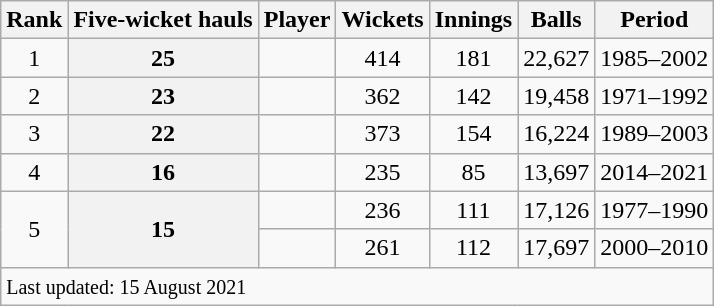<table class="wikitable plainrowheaders sortable">
<tr>
<th scope="col">Rank</th>
<th scope="col">Five-wicket hauls</th>
<th scope="col">Player</th>
<th scope="col">Wickets</th>
<th scope="col">Innings</th>
<th scope="col">Balls</th>
<th scope="col">Period</th>
</tr>
<tr>
<td align=center>1</td>
<th scope="row" style="text-align:center;">25</th>
<td></td>
<td align=center>414</td>
<td align=center>181</td>
<td align=center>22,627</td>
<td>1985–2002</td>
</tr>
<tr>
<td align=center>2</td>
<th scope="row" style="text-align:center;">23</th>
<td></td>
<td align=center>362</td>
<td align=center>142</td>
<td align=center>19,458</td>
<td>1971–1992</td>
</tr>
<tr>
<td align=center>3</td>
<th scope="row" style="text-align:center;">22</th>
<td></td>
<td align=center>373</td>
<td align=center>154</td>
<td align=center>16,224</td>
<td>1989–2003</td>
</tr>
<tr>
<td align=center>4</td>
<th scope="row" style="text-align:center;">16</th>
<td> </td>
<td align=center>235</td>
<td align=center>85</td>
<td align=center>13,697</td>
<td>2014–2021</td>
</tr>
<tr>
<td align=center rowspan=2>5</td>
<th scope="row" rowspan=2 style="text-align:center;">15</th>
<td></td>
<td align=center>236</td>
<td align=center>111</td>
<td align=center>17,126</td>
<td>1977–1990</td>
</tr>
<tr>
<td></td>
<td align=center>261</td>
<td align=center>112</td>
<td align=center>17,697</td>
<td>2000–2010</td>
</tr>
<tr class=sortbottom>
<td colspan=7><small>Last updated: 15 August 2021</small></td>
</tr>
</table>
